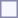<table style="border:1px solid #8888aa; background:#f7f8ff; padding:5px; font-size:95%; margin:0 12px 12px 0;">
</table>
